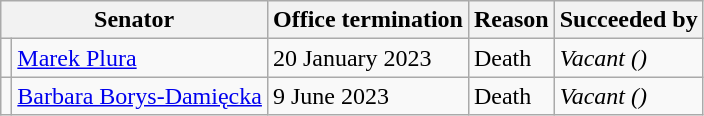<table class="wikitable">
<tr>
<th colspan="2">Senator</th>
<th>Office termination</th>
<th>Reason</th>
<th>Succeeded by</th>
</tr>
<tr>
<td></td>
<td><a href='#'>Marek Plura</a></td>
<td>20 January 2023</td>
<td>Death</td>
<td><em>Vacant ()</em></td>
</tr>
<tr>
<td></td>
<td><a href='#'>Barbara Borys-Damięcka</a></td>
<td>9 June 2023</td>
<td>Death</td>
<td><em>Vacant ()</em></td>
</tr>
</table>
